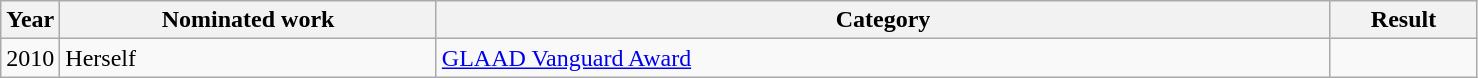<table class=wikitable>
<tr>
<th width=4%>Year</th>
<th width=25.5%>Nominated work</th>
<th width=60.5%>Category</th>
<th width=10%>Result</th>
</tr>
<tr>
<td>2010</td>
<td>Herself</td>
<td><a href='#'>GLAAD Vanguard Award</a></td>
<td></td>
</tr>
</table>
